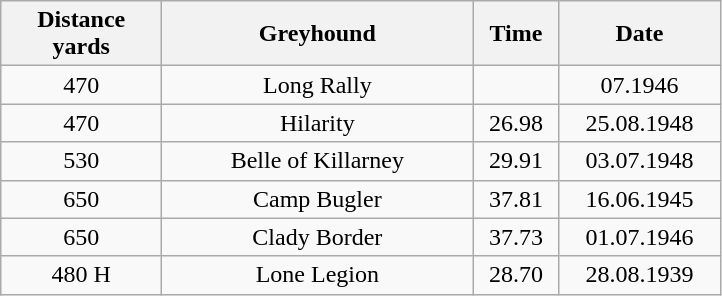<table class="wikitable" style="font-size: 100%">
<tr>
<th width=100>Distance<br>yards</th>
<th width=200>Greyhound</th>
<th width=50>Time</th>
<th width=100>Date</th>
</tr>
<tr align=center>
<td>470</td>
<td>Long Rally</td>
<td></td>
<td>07.1946</td>
</tr>
<tr align=center>
<td>470</td>
<td>Hilarity</td>
<td>26.98</td>
<td>25.08.1948</td>
</tr>
<tr align=center>
<td>530</td>
<td>Belle of Killarney</td>
<td>29.91</td>
<td>03.07.1948</td>
</tr>
<tr align=center>
<td>650</td>
<td>Camp Bugler</td>
<td>37.81</td>
<td>16.06.1945</td>
</tr>
<tr align=center>
<td>650</td>
<td>Clady Border</td>
<td>37.73</td>
<td>01.07.1946</td>
</tr>
<tr align=center>
<td>480 H</td>
<td>Lone Legion</td>
<td>28.70</td>
<td>28.08.1939</td>
</tr>
</table>
